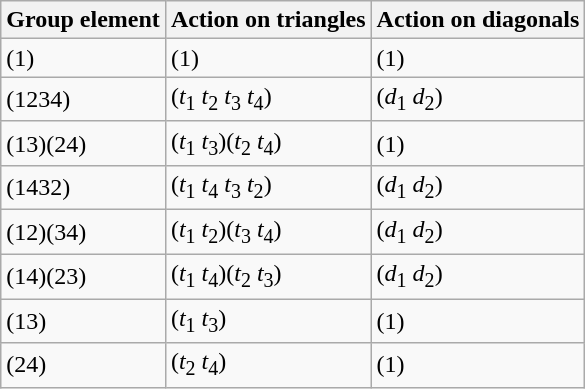<table class="wikitable">
<tr>
<th>Group element</th>
<th>Action on triangles</th>
<th>Action on diagonals</th>
</tr>
<tr>
<td>(1)</td>
<td>(1)</td>
<td>(1)</td>
</tr>
<tr>
<td>(1234)</td>
<td>(<em>t</em><sub>1</sub> <em>t</em><sub>2</sub> <em>t</em><sub>3</sub> <em>t</em><sub>4</sub>)</td>
<td>(<em>d</em><sub>1</sub> <em>d</em><sub>2</sub>)</td>
</tr>
<tr>
<td>(13)(24)</td>
<td>(<em>t</em><sub>1</sub> <em>t</em><sub>3</sub>)(<em>t</em><sub>2</sub> <em>t</em><sub>4</sub>)</td>
<td>(1)</td>
</tr>
<tr>
<td>(1432)</td>
<td>(<em>t</em><sub>1</sub> <em>t</em><sub>4</sub> <em>t</em><sub>3</sub> <em>t</em><sub>2</sub>)</td>
<td>(<em>d</em><sub>1</sub> <em>d</em><sub>2</sub>)</td>
</tr>
<tr>
<td>(12)(34)</td>
<td>(<em>t</em><sub>1</sub> <em>t</em><sub>2</sub>)(<em>t</em><sub>3</sub> <em>t</em><sub>4</sub>)</td>
<td>(<em>d</em><sub>1</sub> <em>d</em><sub>2</sub>)</td>
</tr>
<tr>
<td>(14)(23)</td>
<td>(<em>t</em><sub>1</sub> <em>t</em><sub>4</sub>)(<em>t</em><sub>2</sub> <em>t</em><sub>3</sub>)</td>
<td>(<em>d</em><sub>1</sub> <em>d</em><sub>2</sub>)</td>
</tr>
<tr>
<td>(13)</td>
<td>(<em>t</em><sub>1</sub> <em>t</em><sub>3</sub>)</td>
<td>(1)</td>
</tr>
<tr>
<td>(24)</td>
<td>(<em>t</em><sub>2</sub> <em>t</em><sub>4</sub>)</td>
<td>(1)</td>
</tr>
</table>
